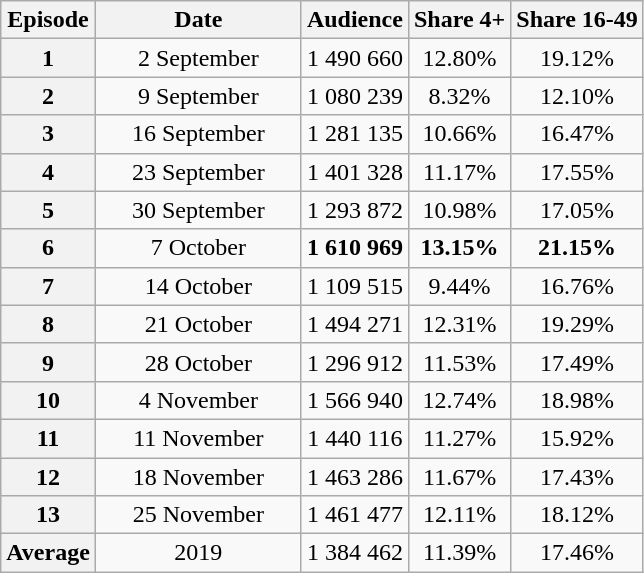<table class="wikitable sortable" style="text-align:center">
<tr>
<th>Episode</th>
<th scope="col" style="width:130px;">Date</th>
<th>Audience</th>
<th>Share 4+</th>
<th>Share 16-49</th>
</tr>
<tr>
<th>1</th>
<td>2 September</td>
<td>1 490 660</td>
<td>12.80%</td>
<td>19.12%</td>
</tr>
<tr>
<th>2</th>
<td>9 September</td>
<td>1 080 239</td>
<td>8.32%</td>
<td>12.10%</td>
</tr>
<tr>
<th>3</th>
<td>16 September</td>
<td>1 281 135</td>
<td>10.66%</td>
<td>16.47%</td>
</tr>
<tr>
<th>4</th>
<td>23 September</td>
<td>1 401 328</td>
<td>11.17%</td>
<td>17.55%</td>
</tr>
<tr>
<th>5</th>
<td>30 September</td>
<td>1 293 872</td>
<td>10.98%</td>
<td>17.05%</td>
</tr>
<tr>
<th>6</th>
<td>7 October</td>
<td><strong>1 610 969</strong></td>
<td><strong>13.15%</strong></td>
<td><strong>21.15%</strong></td>
</tr>
<tr>
<th>7</th>
<td>14 October</td>
<td>1 109 515</td>
<td>9.44%</td>
<td>16.76%</td>
</tr>
<tr>
<th>8</th>
<td>21 October</td>
<td>1 494 271</td>
<td>12.31%</td>
<td>19.29%</td>
</tr>
<tr>
<th>9</th>
<td>28 October</td>
<td>1 296 912</td>
<td>11.53%</td>
<td>17.49%</td>
</tr>
<tr>
<th>10</th>
<td>4 November</td>
<td>1 566 940</td>
<td>12.74%</td>
<td>18.98%</td>
</tr>
<tr>
<th>11</th>
<td>11 November</td>
<td>1 440 116</td>
<td>11.27%</td>
<td>15.92%</td>
</tr>
<tr>
<th>12</th>
<td>18 November</td>
<td>1 463 286</td>
<td>11.67%</td>
<td>17.43%</td>
</tr>
<tr>
<th>13</th>
<td>25 November</td>
<td>1 461 477</td>
<td>12.11%</td>
<td>18.12%</td>
</tr>
<tr>
<th>Average</th>
<td>2019</td>
<td>1 384 462</td>
<td>11.39%</td>
<td>17.46%</td>
</tr>
</table>
